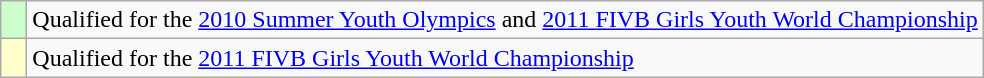<table class="wikitable" style="text-align: left;">
<tr>
<td width=10px center bgcolor=#ccffcc></td>
<td>Qualified for the <a href='#'>2010 Summer Youth Olympics</a> and <a href='#'>2011 FIVB Girls Youth World Championship</a></td>
</tr>
<tr>
<td width=10px bgcolor=#ffffcc></td>
<td>Qualified for the <a href='#'>2011 FIVB Girls Youth World Championship</a></td>
</tr>
</table>
